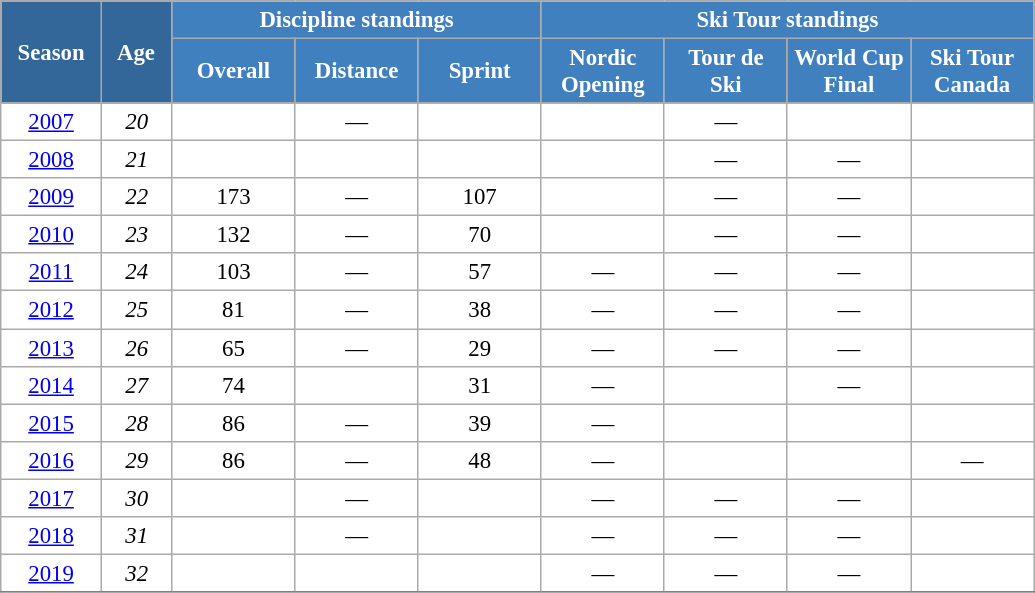<table class="wikitable" style="font-size:95%; text-align:center; border:grey solid 1px; border-collapse:collapse; background:#ffffff;">
<tr>
<th style="background-color:#369; color:white; width:60px;" rowspan="2"> Season </th>
<th style="background-color:#369; color:white; width:40px;" rowspan="2"> Age </th>
<th style="background-color:#4180be; color:white;" colspan="3">Discipline standings</th>
<th style="background-color:#4180be; color:white;" colspan="4">Ski Tour standings</th>
</tr>
<tr>
<th style="background-color:#4180be; color:white; width:75px;">Overall</th>
<th style="background-color:#4180be; color:white; width:75px;">Distance</th>
<th style="background-color:#4180be; color:white; width:75px;">Sprint</th>
<th style="background-color:#4180be; color:white; width:75px;">Nordic<br>Opening</th>
<th style="background-color:#4180be; color:white; width:75px;">Tour de<br>Ski</th>
<th style="background-color:#4180be; color:white; width:75px;">World Cup<br>Final</th>
<th style="background-color:#4180be; color:white; width:75px;">Ski Tour<br>Canada</th>
</tr>
<tr>
<td><a href='#'>2007</a></td>
<td><em>20</em></td>
<td></td>
<td>—</td>
<td></td>
<td></td>
<td>—</td>
<td></td>
<td></td>
</tr>
<tr>
<td><a href='#'>2008</a></td>
<td><em>21</em></td>
<td></td>
<td></td>
<td></td>
<td></td>
<td>—</td>
<td>—</td>
<td></td>
</tr>
<tr>
<td><a href='#'>2009</a></td>
<td><em>22</em></td>
<td>173</td>
<td>—</td>
<td>107</td>
<td></td>
<td>—</td>
<td>—</td>
<td></td>
</tr>
<tr>
<td><a href='#'>2010</a></td>
<td><em>23</em></td>
<td>132</td>
<td>—</td>
<td>70</td>
<td></td>
<td>—</td>
<td>—</td>
<td></td>
</tr>
<tr>
<td><a href='#'>2011</a></td>
<td><em>24</em></td>
<td>103</td>
<td>—</td>
<td>57</td>
<td>—</td>
<td>—</td>
<td>—</td>
<td></td>
</tr>
<tr>
<td><a href='#'>2012</a></td>
<td><em>25</em></td>
<td>81</td>
<td>—</td>
<td>38</td>
<td>—</td>
<td>—</td>
<td>—</td>
<td></td>
</tr>
<tr>
<td><a href='#'>2013</a></td>
<td><em>26</em></td>
<td>65</td>
<td>—</td>
<td>29</td>
<td>—</td>
<td>—</td>
<td>—</td>
<td></td>
</tr>
<tr>
<td><a href='#'>2014</a></td>
<td><em>27</em></td>
<td>74</td>
<td></td>
<td>31</td>
<td>—</td>
<td></td>
<td>—</td>
<td></td>
</tr>
<tr>
<td><a href='#'>2015</a></td>
<td><em>28</em></td>
<td>86</td>
<td>—</td>
<td>39</td>
<td>—</td>
<td></td>
<td></td>
<td></td>
</tr>
<tr>
<td><a href='#'>2016</a></td>
<td><em>29</em></td>
<td>86</td>
<td>—</td>
<td>48</td>
<td>—</td>
<td></td>
<td></td>
<td>—</td>
</tr>
<tr>
<td><a href='#'>2017</a></td>
<td><em>30</em></td>
<td></td>
<td>—</td>
<td></td>
<td>—</td>
<td>—</td>
<td>—</td>
<td></td>
</tr>
<tr>
<td><a href='#'>2018</a></td>
<td><em>31</em></td>
<td></td>
<td>—</td>
<td></td>
<td>—</td>
<td>—</td>
<td>—</td>
<td></td>
</tr>
<tr>
<td><a href='#'>2019</a></td>
<td><em>32</em></td>
<td></td>
<td></td>
<td></td>
<td>—</td>
<td>—</td>
<td>—</td>
<td></td>
</tr>
<tr>
</tr>
</table>
